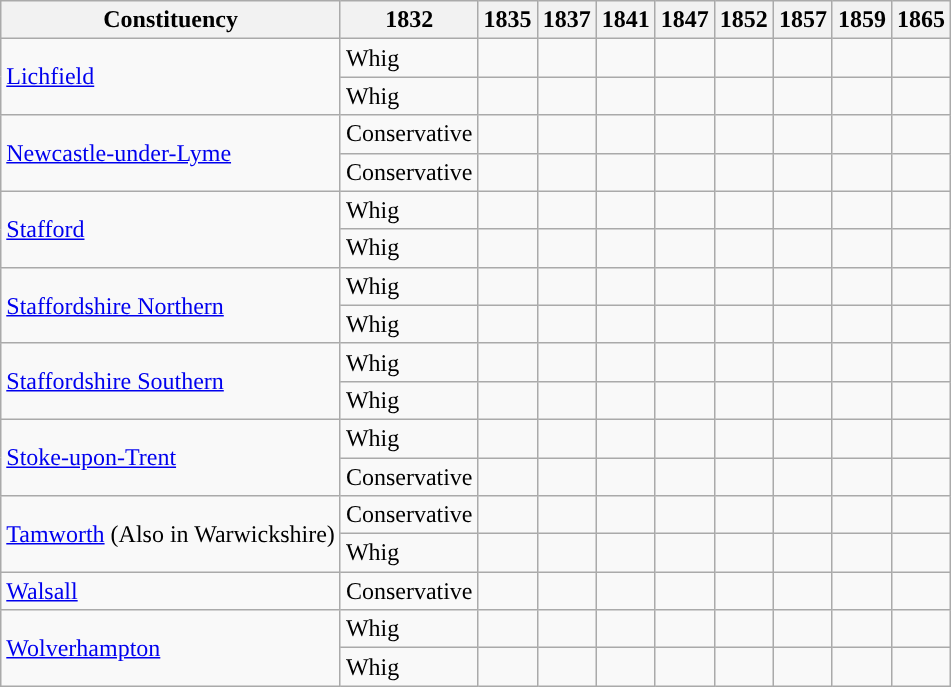<table class=wikitable sortable>
<tr>
<th>Constituency</th>
<th>1832</th>
<th>1835</th>
<th>1837</th>
<th>1841</th>
<th>1847</th>
<th>1852</th>
<th>1857</th>
<th>1859</th>
<th>1865</th>
</tr>
<tr>
<td rowspan=2><a href='#'>Lichfield</a></td>
<td bgcolor=>Whig</td>
<td></td>
<td></td>
<td></td>
<td></td>
<td></td>
<td></td>
<td></td>
<td></td>
</tr>
<tr>
<td bgcolor=>Whig</td>
<td></td>
<td></td>
<td></td>
<td></td>
<td></td>
<td></td>
<td></td>
<td></td>
</tr>
<tr>
<td rowspan=2><a href='#'>Newcastle-under-Lyme</a></td>
<td bgcolor=>Conservative</td>
<td></td>
<td></td>
<td></td>
<td></td>
<td></td>
<td></td>
<td></td>
<td></td>
</tr>
<tr>
<td bgcolor=>Conservative</td>
<td></td>
<td></td>
<td></td>
<td></td>
<td></td>
<td></td>
<td></td>
<td></td>
</tr>
<tr>
<td rowspan=2><a href='#'>Stafford</a></td>
<td bgcolor=>Whig</td>
<td></td>
<td></td>
<td></td>
<td></td>
<td></td>
<td></td>
<td></td>
<td></td>
</tr>
<tr>
<td bgcolor=>Whig</td>
<td></td>
<td></td>
<td></td>
<td></td>
<td></td>
<td></td>
<td></td>
<td></td>
</tr>
<tr>
<td rowspan=2><a href='#'>Staffordshire Northern</a></td>
<td bgcolor=>Whig</td>
<td></td>
<td></td>
<td></td>
<td></td>
<td></td>
<td></td>
<td></td>
<td></td>
</tr>
<tr>
<td bgcolor=>Whig</td>
<td></td>
<td></td>
<td></td>
<td></td>
<td></td>
<td></td>
<td></td>
<td></td>
</tr>
<tr>
<td rowspan=2><a href='#'>Staffordshire Southern</a></td>
<td bgcolor=>Whig</td>
<td></td>
<td></td>
<td></td>
<td></td>
<td></td>
<td></td>
<td></td>
<td></td>
</tr>
<tr>
<td bgcolor=>Whig</td>
<td></td>
<td></td>
<td></td>
<td></td>
<td></td>
<td></td>
<td></td>
<td></td>
</tr>
<tr>
<td rowspan="2"><a href='#'>Stoke-upon-Trent</a></td>
<td>Whig</td>
<td></td>
<td></td>
<td></td>
<td></td>
<td></td>
<td></td>
<td></td>
<td></td>
</tr>
<tr>
<td>Conservative</td>
<td></td>
<td></td>
<td></td>
<td></td>
<td></td>
<td></td>
<td></td>
<td></td>
</tr>
<tr>
<td rowspan="2"><a href='#'>Tamworth</a> (Also in Warwickshire)</td>
<td>Conservative</td>
<td></td>
<td></td>
<td></td>
<td></td>
<td></td>
<td></td>
<td></td>
<td></td>
</tr>
<tr>
<td>Whig</td>
<td></td>
<td></td>
<td></td>
<td></td>
<td></td>
<td></td>
<td></td>
<td></td>
</tr>
<tr>
<td><a href='#'>Walsall</a></td>
<td>Conservative</td>
<td></td>
<td></td>
<td></td>
<td></td>
<td></td>
<td></td>
<td></td>
<td></td>
</tr>
<tr>
<td rowspan="2"><a href='#'>Wolverhampton</a></td>
<td>Whig</td>
<td></td>
<td></td>
<td></td>
<td></td>
<td></td>
<td></td>
<td></td>
<td></td>
</tr>
<tr>
<td>Whig</td>
<td></td>
<td></td>
<td></td>
<td></td>
<td></td>
<td></td>
<td></td>
<td></td>
</tr>
</table>
